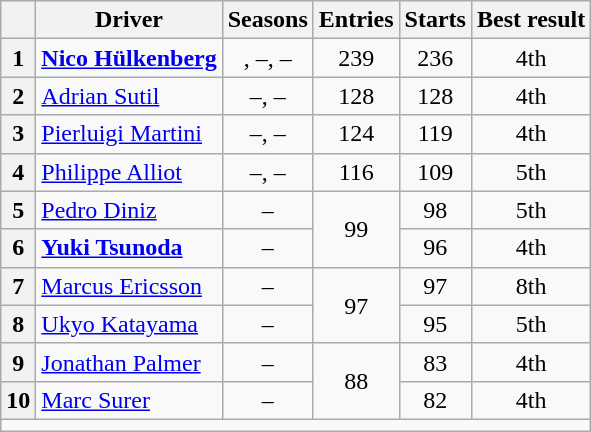<table class="wikitable" style="text-align:center">
<tr>
<th></th>
<th>Driver</th>
<th>Seasons</th>
<th>Entries</th>
<th>Starts</th>
<th>Best result</th>
</tr>
<tr>
<th>1</th>
<td align=left> <strong><a href='#'>Nico Hülkenberg</a></strong></td>
<td>, –, –</td>
<td>239</td>
<td>236</td>
<td>4th</td>
</tr>
<tr>
<th>2</th>
<td align=left> <a href='#'>Adrian Sutil</a></td>
<td>–, –</td>
<td>128</td>
<td>128</td>
<td>4th</td>
</tr>
<tr>
<th>3</th>
<td align=left> <a href='#'>Pierluigi Martini</a></td>
<td>–, –</td>
<td>124</td>
<td>119</td>
<td>4th</td>
</tr>
<tr>
<th>4</th>
<td align=left> <a href='#'>Philippe Alliot</a></td>
<td>–, –</td>
<td>116</td>
<td>109</td>
<td>5th</td>
</tr>
<tr>
<th>5</th>
<td align=left> <a href='#'>Pedro Diniz</a></td>
<td>–</td>
<td rowspan=2>99</td>
<td>98</td>
<td>5th</td>
</tr>
<tr>
<th>6</th>
<td align=left> <strong><a href='#'>Yuki Tsunoda</a></strong></td>
<td>–</td>
<td>96</td>
<td>4th</td>
</tr>
<tr>
<th>7</th>
<td align=left> <a href='#'>Marcus Ericsson</a></td>
<td>–</td>
<td rowspan=2>97</td>
<td>97</td>
<td>8th</td>
</tr>
<tr>
<th>8</th>
<td align=left> <a href='#'>Ukyo Katayama</a></td>
<td>–<br></td>
<td>95</td>
<td>5th</td>
</tr>
<tr>
<th>9</th>
<td align=left> <a href='#'>Jonathan Palmer</a></td>
<td>–</td>
<td rowspan=2>88</td>
<td>83</td>
<td>4th</td>
</tr>
<tr>
<th>10</th>
<td align=left> <a href='#'>Marc Surer</a></td>
<td>–</td>
<td>82</td>
<td>4th</td>
</tr>
<tr>
<td colspan=6></td>
</tr>
</table>
